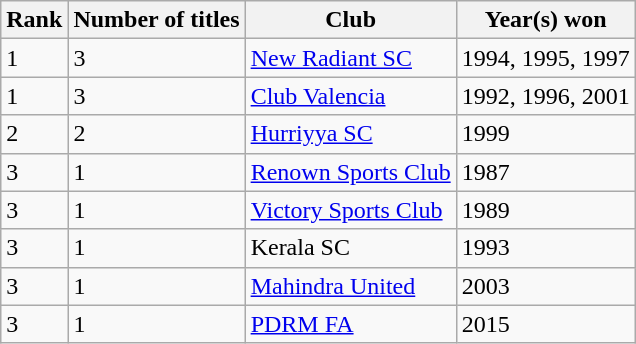<table class="wikitable">
<tr>
<th>Rank</th>
<th>Number of titles</th>
<th>Club</th>
<th>Year(s) won</th>
</tr>
<tr>
<td>1</td>
<td>3</td>
<td><a href='#'>New Radiant SC</a></td>
<td>1994, 1995, 1997</td>
</tr>
<tr>
<td>1</td>
<td>3</td>
<td><a href='#'>Club Valencia</a></td>
<td>1992, 1996, 2001</td>
</tr>
<tr>
<td>2</td>
<td>2</td>
<td><a href='#'>Hurriyya SC</a></td>
<td>1999</td>
</tr>
<tr>
<td>3</td>
<td>1</td>
<td><a href='#'>Renown Sports Club</a></td>
<td>1987</td>
</tr>
<tr>
<td>3</td>
<td>1</td>
<td><a href='#'>Victory Sports Club</a></td>
<td>1989</td>
</tr>
<tr>
<td>3</td>
<td>1</td>
<td>Kerala SC</td>
<td>1993</td>
</tr>
<tr>
<td>3</td>
<td>1</td>
<td><a href='#'>Mahindra United</a></td>
<td>2003</td>
</tr>
<tr>
<td>3</td>
<td>1</td>
<td><a href='#'>PDRM FA</a></td>
<td>2015</td>
</tr>
</table>
